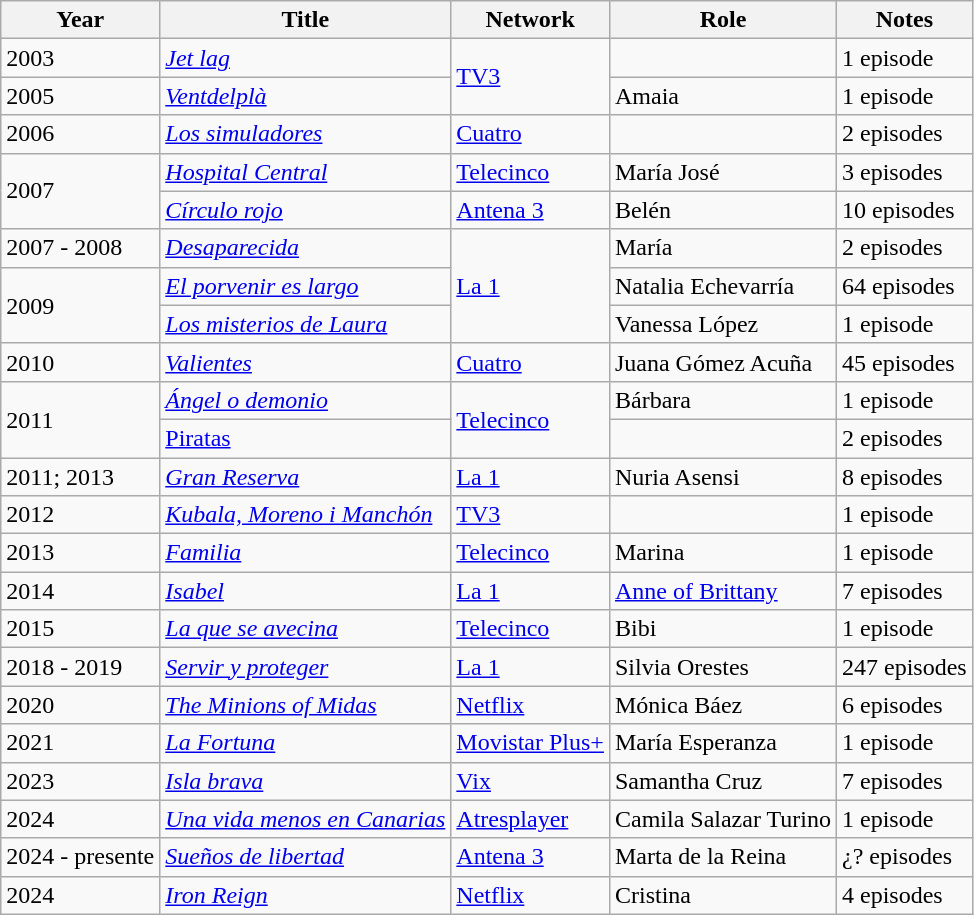<table class="wikitable">
<tr>
<th>Year</th>
<th>Title</th>
<th>Network</th>
<th>Role</th>
<th>Notes</th>
</tr>
<tr>
<td>2003</td>
<td><a href='#'><em>Jet lag</em></a></td>
<td rowspan="2"><a href='#'>TV3</a></td>
<td></td>
<td>1 episode</td>
</tr>
<tr>
<td>2005</td>
<td><em><a href='#'>Ventdelplà</a></em></td>
<td>Amaia</td>
<td>1 episode</td>
</tr>
<tr>
<td>2006</td>
<td><a href='#'><em>Los simuladores</em></a></td>
<td><a href='#'>Cuatro</a></td>
<td></td>
<td>2 episodes</td>
</tr>
<tr>
<td rowspan="2">2007</td>
<td><em><a href='#'>Hospital Central</a></em></td>
<td><a href='#'>Telecinco</a></td>
<td>María José</td>
<td>3 episodes</td>
</tr>
<tr>
<td><em><a href='#'>Círculo rojo</a></em></td>
<td><a href='#'>Antena 3</a></td>
<td>Belén</td>
<td>10 episodes</td>
</tr>
<tr>
<td>2007 - 2008</td>
<td><em><a href='#'>Desaparecida</a></em></td>
<td rowspan="3"><a href='#'>La 1</a></td>
<td>María</td>
<td>2 episodes</td>
</tr>
<tr>
<td rowspan="2">2009</td>
<td><em><a href='#'>El porvenir es largo</a></em></td>
<td>Natalia Echevarría</td>
<td>64 episodes</td>
</tr>
<tr>
<td><em><a href='#'>Los misterios de Laura</a></em></td>
<td>Vanessa López</td>
<td>1 episode</td>
</tr>
<tr>
<td>2010</td>
<td><a href='#'><em>Valientes</em></a></td>
<td><a href='#'>Cuatro</a></td>
<td>Juana Gómez Acuña</td>
<td>45 episodes</td>
</tr>
<tr>
<td rowspan="2">2011</td>
<td><em><a href='#'>Ángel o demonio</a></em></td>
<td rowspan="2"><a href='#'>Telecinco</a></td>
<td>Bárbara</td>
<td>1 episode</td>
</tr>
<tr>
<td><a href='#'>Piratas</a></td>
<td></td>
<td>2 episodes</td>
</tr>
<tr>
<td>2011; 2013</td>
<td><a href='#'><em>Gran Reserva</em></a></td>
<td><a href='#'>La 1</a></td>
<td>Nuria Asensi</td>
<td>8 episodes</td>
</tr>
<tr>
<td>2012</td>
<td><em><a href='#'>Kubala, Moreno i Manchón</a></em></td>
<td><a href='#'>TV3</a></td>
<td></td>
<td>1 episode</td>
</tr>
<tr>
<td>2013</td>
<td><a href='#'><em>Familia</em></a></td>
<td><a href='#'>Telecinco</a></td>
<td>Marina</td>
<td>1 episode</td>
</tr>
<tr>
<td>2014</td>
<td><a href='#'> <em>Isabel</em></a></td>
<td><a href='#'>La 1</a></td>
<td><a href='#'>Anne of Brittany</a></td>
<td>7 episodes</td>
</tr>
<tr>
<td>2015</td>
<td><em><a href='#'>La que se avecina</a></em></td>
<td><a href='#'>Telecinco</a></td>
<td>Bibi</td>
<td>1 episode</td>
</tr>
<tr>
<td>2018 - 2019</td>
<td><em><a href='#'>Servir y proteger</a></em></td>
<td><a href='#'>La 1</a></td>
<td>Silvia Orestes</td>
<td>247 episodes</td>
</tr>
<tr>
<td>2020</td>
<td><em><a href='#'>The Minions of Midas</a></em></td>
<td><a href='#'>Netflix</a></td>
<td>Mónica Báez</td>
<td>6 episodes</td>
</tr>
<tr>
<td>2021</td>
<td><a href='#'><em>La Fortuna</em></a></td>
<td><a href='#'>Movistar Plus+</a></td>
<td>María Esperanza</td>
<td>1 episode</td>
</tr>
<tr>
<td>2023</td>
<td><a href='#'><em>Isla brava</em></a></td>
<td><a href='#'>Vix</a></td>
<td>Samantha Cruz</td>
<td>7 episodes</td>
</tr>
<tr>
<td>2024</td>
<td><em><a href='#'>Una vida menos en Canarias</a></em></td>
<td><a href='#'>Atresplayer</a></td>
<td>Camila Salazar Turino</td>
<td>1 episode</td>
</tr>
<tr>
<td>2024 - presente</td>
<td><a href='#'><em>Sueños de libertad</em></a></td>
<td><a href='#'>Antena 3</a></td>
<td>Marta de la Reina</td>
<td>¿? episodes</td>
</tr>
<tr>
<td>2024</td>
<td><em><a href='#'>Iron Reign</a></em></td>
<td><a href='#'>Netflix</a></td>
<td>Cristina</td>
<td>4 episodes</td>
</tr>
</table>
